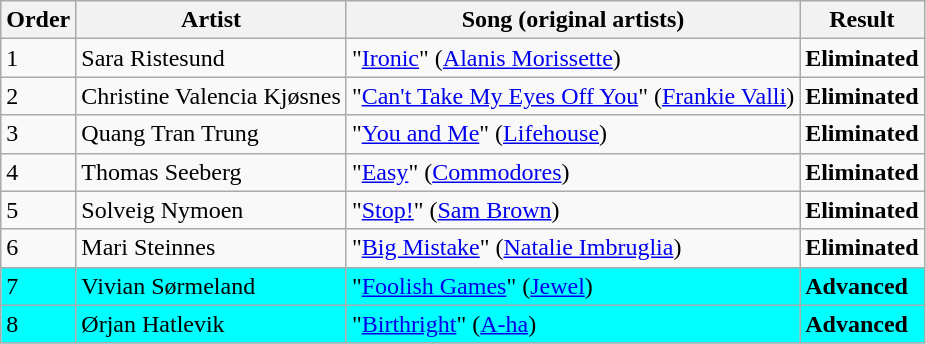<table class=wikitable>
<tr>
<th>Order</th>
<th>Artist</th>
<th>Song (original artists)</th>
<th>Result</th>
</tr>
<tr>
<td>1</td>
<td>Sara Ristesund</td>
<td>"<a href='#'>Ironic</a>" (<a href='#'>Alanis Morissette</a>)</td>
<td><strong>Eliminated</strong></td>
</tr>
<tr>
<td>2</td>
<td>Christine Valencia Kjøsnes</td>
<td>"<a href='#'>Can't Take My Eyes Off You</a>" (<a href='#'>Frankie Valli</a>)</td>
<td><strong>Eliminated</strong></td>
</tr>
<tr>
<td>3</td>
<td>Quang Tran Trung</td>
<td>"<a href='#'>You and Me</a>" (<a href='#'>Lifehouse</a>)</td>
<td><strong>Eliminated</strong></td>
</tr>
<tr>
<td>4</td>
<td>Thomas Seeberg</td>
<td>"<a href='#'>Easy</a>" (<a href='#'>Commodores</a>)</td>
<td><strong>Eliminated</strong></td>
</tr>
<tr>
<td>5</td>
<td>Solveig Nymoen</td>
<td>"<a href='#'>Stop!</a>" (<a href='#'>Sam Brown</a>)</td>
<td><strong>Eliminated</strong></td>
</tr>
<tr>
<td>6</td>
<td>Mari Steinnes</td>
<td>"<a href='#'>Big Mistake</a>" (<a href='#'>Natalie Imbruglia</a>)</td>
<td><strong>Eliminated</strong></td>
</tr>
<tr style="background:cyan;">
<td>7</td>
<td>Vivian Sørmeland</td>
<td>"<a href='#'>Foolish Games</a>" (<a href='#'>Jewel</a>)</td>
<td><strong>Advanced</strong></td>
</tr>
<tr style="background:cyan;">
<td>8</td>
<td>Ørjan Hatlevik</td>
<td>"<a href='#'>Birthright</a>" (<a href='#'>A-ha</a>)</td>
<td><strong>Advanced</strong></td>
</tr>
</table>
